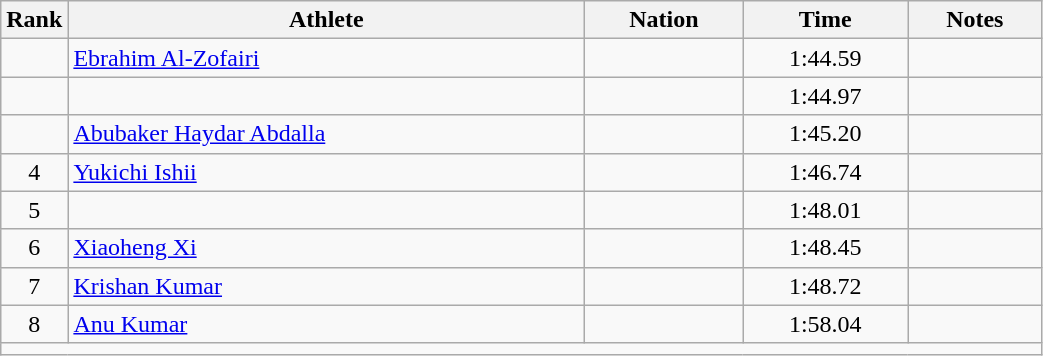<table class="wikitable sortable" style="text-align:center;width: 55%;">
<tr>
<th scope="col" style="width: 10px;">Rank</th>
<th scope="col">Athlete</th>
<th scope="col">Nation</th>
<th scope="col">Time</th>
<th scope="col">Notes</th>
</tr>
<tr>
<td></td>
<td align=left><a href='#'>Ebrahim Al-Zofairi</a></td>
<td align=left></td>
<td>1:44.59</td>
<td></td>
</tr>
<tr>
<td></td>
<td align=left></td>
<td align=left></td>
<td>1:44.97</td>
<td></td>
</tr>
<tr>
<td></td>
<td align=left><a href='#'>Abubaker Haydar Abdalla</a></td>
<td align=left></td>
<td>1:45.20</td>
<td></td>
</tr>
<tr>
<td>4</td>
<td align=left><a href='#'>Yukichi Ishii</a></td>
<td align=left></td>
<td>1:46.74</td>
<td></td>
</tr>
<tr>
<td>5</td>
<td align=left></td>
<td align=left></td>
<td>1:48.01</td>
<td></td>
</tr>
<tr>
<td>6</td>
<td align=left><a href='#'>Xiaoheng Xi</a></td>
<td align=left></td>
<td>1:48.45</td>
<td></td>
</tr>
<tr>
<td>7</td>
<td align=left><a href='#'>Krishan Kumar</a></td>
<td align=left></td>
<td>1:48.72</td>
<td></td>
</tr>
<tr>
<td>8</td>
<td align=left><a href='#'>Anu Kumar</a></td>
<td align=left></td>
<td>1:58.04</td>
<td></td>
</tr>
<tr class="sortbottom">
<td colspan="5"></td>
</tr>
</table>
